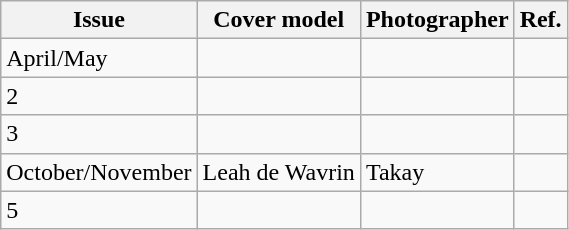<table class="sortable wikitable">
<tr>
<th>Issue</th>
<th>Cover model</th>
<th>Photographer</th>
<th>Ref.</th>
</tr>
<tr>
<td>April/May</td>
<td></td>
<td></td>
<td></td>
</tr>
<tr>
<td>2</td>
<td></td>
<td></td>
<td></td>
</tr>
<tr>
<td>3</td>
<td></td>
<td></td>
<td></td>
</tr>
<tr>
<td>October/November</td>
<td>Leah de Wavrin</td>
<td>Takay</td>
<td></td>
</tr>
<tr>
<td>5</td>
<td></td>
<td></td>
<td></td>
</tr>
</table>
